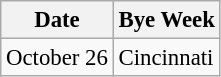<table class="wikitable" style="font-size:95%;">
<tr>
<th>Date</th>
<th colspan="3">Bye Week</th>
</tr>
<tr>
<td>October 26</td>
<td>Cincinnati</td>
</tr>
</table>
